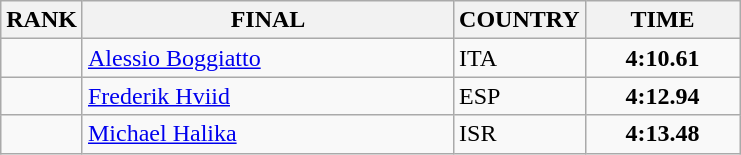<table class="wikitable">
<tr>
<th>RANK</th>
<th align="left" style="width: 15em">FINAL</th>
<th>COUNTRY</th>
<th style="width: 6em">TIME</th>
</tr>
<tr>
<td align="center"></td>
<td><a href='#'>Alessio Boggiatto</a></td>
<td> ITA</td>
<td align="center"><strong>4:10.61</strong></td>
</tr>
<tr>
<td align="center"></td>
<td><a href='#'>Frederik Hviid</a></td>
<td> ESP</td>
<td align="center"><strong>4:12.94</strong></td>
</tr>
<tr>
<td align="center"></td>
<td><a href='#'>Michael Halika</a></td>
<td> ISR</td>
<td align="center"><strong>4:13.48</strong></td>
</tr>
</table>
